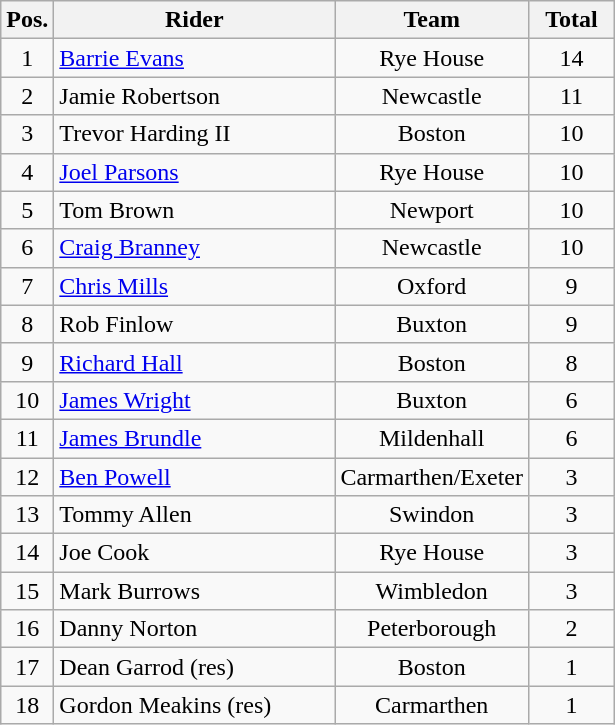<table class=wikitable>
<tr>
<th width=25px>Pos.</th>
<th width=180px>Rider</th>
<th width=100px>Team</th>
<th width=50px>Total</th>
</tr>
<tr align=center >
<td>1</td>
<td align=left><a href='#'>Barrie Evans</a></td>
<td>Rye House</td>
<td>14</td>
</tr>
<tr align=center>
<td>2</td>
<td align=left>Jamie Robertson</td>
<td>Newcastle</td>
<td>11</td>
</tr>
<tr align=center>
<td>3</td>
<td align=left>Trevor Harding II</td>
<td>Boston</td>
<td>10</td>
</tr>
<tr align=center>
<td>4</td>
<td align=left><a href='#'>Joel Parsons</a></td>
<td>Rye House</td>
<td>10</td>
</tr>
<tr align=center>
<td>5</td>
<td align=left>Tom Brown</td>
<td>Newport</td>
<td>10</td>
</tr>
<tr align=center>
<td>6</td>
<td align=left><a href='#'>Craig Branney</a></td>
<td>Newcastle</td>
<td>10</td>
</tr>
<tr align=center>
<td>7</td>
<td align=left><a href='#'>Chris Mills</a></td>
<td>Oxford</td>
<td>9</td>
</tr>
<tr align=center>
<td>8</td>
<td align=left>Rob Finlow</td>
<td>Buxton</td>
<td>9</td>
</tr>
<tr align=center>
<td>9</td>
<td align=left><a href='#'>Richard Hall</a></td>
<td>Boston</td>
<td>8</td>
</tr>
<tr align=center>
<td>10</td>
<td align=left><a href='#'>James Wright</a></td>
<td>Buxton</td>
<td>6</td>
</tr>
<tr align=center>
<td>11</td>
<td align=left><a href='#'>James Brundle</a></td>
<td>Mildenhall</td>
<td>6</td>
</tr>
<tr align=center>
<td>12</td>
<td align=left><a href='#'>Ben Powell</a></td>
<td>Carmarthen/Exeter</td>
<td>3</td>
</tr>
<tr align=center>
<td>13</td>
<td align=left>Tommy Allen</td>
<td>Swindon</td>
<td>3</td>
</tr>
<tr align=center>
<td>14</td>
<td align=left>Joe Cook</td>
<td>Rye House</td>
<td>3</td>
</tr>
<tr align=center>
<td>15</td>
<td align=left>Mark Burrows</td>
<td>Wimbledon</td>
<td>3</td>
</tr>
<tr align=center>
<td>16</td>
<td align=left>Danny Norton</td>
<td>Peterborough</td>
<td>2</td>
</tr>
<tr align=center>
<td>17</td>
<td align=left>Dean Garrod (res)</td>
<td>Boston</td>
<td>1</td>
</tr>
<tr align=center>
<td>18</td>
<td align=left>Gordon Meakins (res)</td>
<td>Carmarthen</td>
<td>1</td>
</tr>
</table>
